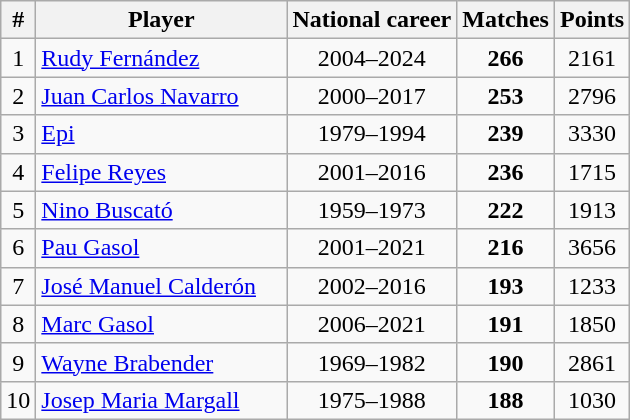<table class="wikitable sortable" style="text-align:center;">
<tr>
<th>#</th>
<th style="width:160px;">Player</th>
<th>National career</th>
<th>Matches</th>
<th>Points</th>
</tr>
<tr>
<td>1</td>
<td align=left><a href='#'>Rudy Fernández</a></td>
<td>2004–2024</td>
<td><strong>266</strong></td>
<td>2161</td>
</tr>
<tr>
<td>2</td>
<td align=left><a href='#'>Juan Carlos Navarro</a></td>
<td>2000–2017</td>
<td><strong>253</strong></td>
<td>2796</td>
</tr>
<tr>
<td>3</td>
<td align=left><a href='#'>Epi</a></td>
<td>1979–1994</td>
<td><strong>239</strong></td>
<td>3330</td>
</tr>
<tr>
<td>4</td>
<td align=left><a href='#'>Felipe Reyes</a></td>
<td>2001–2016</td>
<td><strong>236</strong></td>
<td>1715</td>
</tr>
<tr>
<td>5</td>
<td align=left><a href='#'>Nino Buscató</a></td>
<td>1959–1973</td>
<td><strong>222</strong></td>
<td>1913</td>
</tr>
<tr>
<td>6</td>
<td align=left><a href='#'>Pau Gasol</a></td>
<td>2001–2021</td>
<td><strong>216</strong></td>
<td>3656</td>
</tr>
<tr>
<td>7</td>
<td align=left><a href='#'>José Manuel Calderón</a></td>
<td>2002–2016</td>
<td><strong>193</strong></td>
<td>1233</td>
</tr>
<tr>
<td>8</td>
<td align=left><a href='#'>Marc Gasol</a></td>
<td>2006–2021</td>
<td><strong>191</strong></td>
<td>1850</td>
</tr>
<tr>
<td>9</td>
<td align=left><a href='#'>Wayne Brabender</a></td>
<td>1969–1982</td>
<td><strong>190</strong></td>
<td>2861</td>
</tr>
<tr>
<td>10</td>
<td align=left><a href='#'>Josep Maria Margall</a></td>
<td>1975–1988</td>
<td><strong>188</strong></td>
<td>1030</td>
</tr>
</table>
